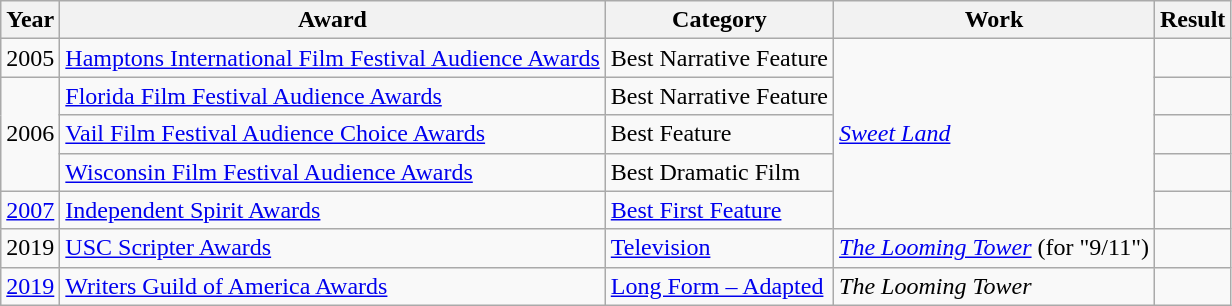<table class="wikitable plainrowheaders sortable" style="margin-right: 0;">
<tr>
<th scope="col">Year</th>
<th scope="col">Award</th>
<th>Category</th>
<th scope="col">Work</th>
<th scope="col">Result</th>
</tr>
<tr>
<td>2005</td>
<td><a href='#'>Hamptons International Film Festival Audience Awards</a></td>
<td>Best Narrative Feature</td>
<td rowspan="5"><em><a href='#'>Sweet Land</a></em></td>
<td></td>
</tr>
<tr>
<td rowspan="3">2006</td>
<td><a href='#'>Florida Film Festival Audience Awards</a></td>
<td>Best Narrative Feature</td>
<td></td>
</tr>
<tr>
<td><a href='#'>Vail Film Festival Audience Choice Awards</a></td>
<td>Best Feature</td>
<td></td>
</tr>
<tr>
<td><a href='#'>Wisconsin Film Festival Audience Awards</a></td>
<td>Best Dramatic Film</td>
<td></td>
</tr>
<tr>
<td><a href='#'>2007</a></td>
<td><a href='#'>Independent Spirit Awards</a></td>
<td><a href='#'>Best First Feature</a></td>
<td></td>
</tr>
<tr>
<td>2019</td>
<td><a href='#'>USC Scripter Awards</a></td>
<td><a href='#'>Television</a></td>
<td><em><a href='#'>The Looming Tower</a></em> (for "9/11")</td>
<td></td>
</tr>
<tr>
<td><a href='#'>2019</a></td>
<td><a href='#'>Writers Guild of America Awards</a></td>
<td><a href='#'>Long Form – Adapted</a></td>
<td><em>The Looming Tower</em></td>
<td></td>
</tr>
</table>
